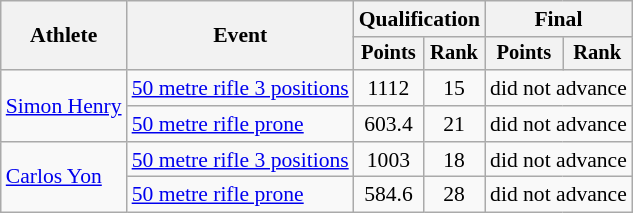<table class="wikitable" style="font-size:90%">
<tr>
<th rowspan=2>Athlete</th>
<th rowspan=2>Event</th>
<th colspan=2>Qualification</th>
<th colspan=2>Final</th>
</tr>
<tr style="font-size:95%">
<th>Points</th>
<th>Rank</th>
<th>Points</th>
<th>Rank</th>
</tr>
<tr align=center>
<td align=left rowspan=2><a href='#'>Simon Henry</a></td>
<td align=left><a href='#'>50 metre rifle 3 positions</a></td>
<td>1112</td>
<td>15</td>
<td colspan=2>did not advance</td>
</tr>
<tr align=center>
<td align=left><a href='#'>50 metre rifle prone</a></td>
<td>603.4</td>
<td>21</td>
<td colspan=2>did not advance</td>
</tr>
<tr align=center>
<td align=left rowspan=2><a href='#'>Carlos Yon</a></td>
<td align=left><a href='#'>50 metre rifle 3 positions</a></td>
<td>1003</td>
<td>18</td>
<td colspan=2>did not advance</td>
</tr>
<tr align=center>
<td align=left><a href='#'>50 metre rifle prone</a></td>
<td>584.6</td>
<td>28</td>
<td colspan=2>did not advance</td>
</tr>
</table>
